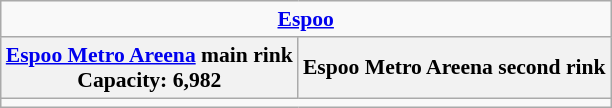<table class="wikitable" style="text-align:center; font-size:90%">
<tr>
<td colspan="2"><strong><a href='#'>Espoo</a></strong></td>
</tr>
<tr>
<th><a href='#'>Espoo Metro Areena</a> main rink<br>Capacity: 6,982</th>
<th>Espoo Metro Areena second rink<br></th>
</tr>
<tr>
<td colspan="2"></td>
</tr>
</table>
